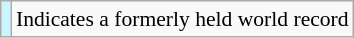<table class="wikitable" style="font-size:90%;">
<tr>
<td style="background-color:#CCF6FF"></td>
<td>Indicates a formerly held world record</td>
</tr>
</table>
